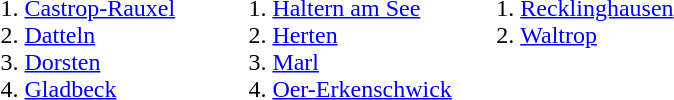<table>
<tr valign=top>
<td width=33%><br><ol><li><a href='#'>Castrop-Rauxel</a></li><li><a href='#'>Datteln</a></li><li><a href='#'>Dorsten</a></li><li><a href='#'>Gladbeck</a></li></ol></td>
<td width=33%><br><ol>
<li> <a href='#'>Haltern am See</a>
<li> <a href='#'>Herten</a>
<li> <a href='#'>Marl</a>
<li> <a href='#'>Oer-Erkenschwick</a>
</ol></td>
<td width=33%><br><ol>
<li> <a href='#'>Recklinghausen</a>
<li> <a href='#'>Waltrop</a>
</ol></td>
</tr>
</table>
